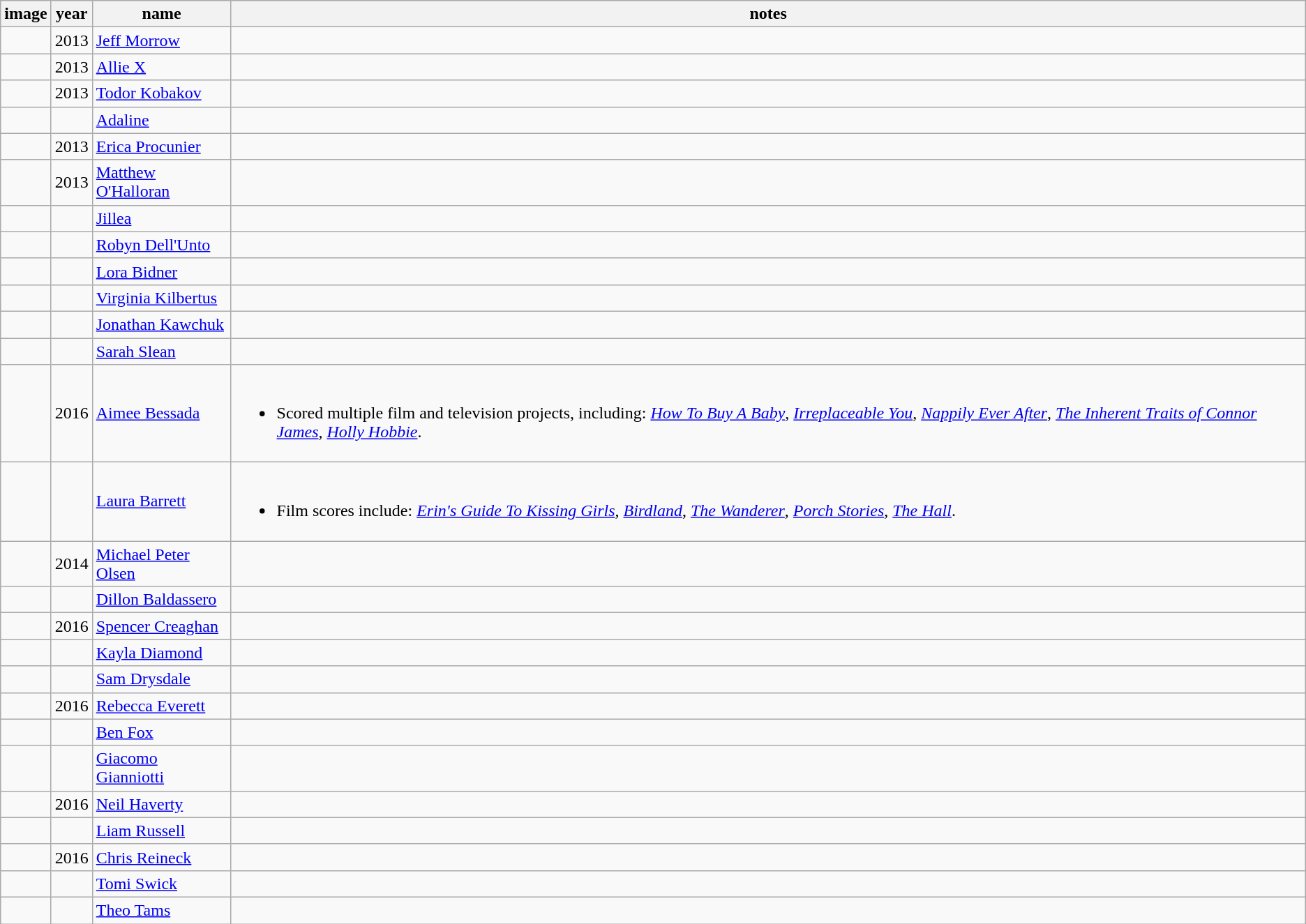<table class="wikitable sortable">
<tr>
<th>image</th>
<th>year</th>
<th>name</th>
<th>notes</th>
</tr>
<tr>
<td></td>
<td>2013</td>
<td><a href='#'>Jeff Morrow</a></td>
<td></td>
</tr>
<tr>
<td></td>
<td>2013</td>
<td><a href='#'>Allie X</a></td>
<td></td>
</tr>
<tr>
<td></td>
<td>2013</td>
<td><a href='#'>Todor Kobakov</a></td>
<td></td>
</tr>
<tr>
<td></td>
<td></td>
<td><a href='#'>Adaline</a></td>
<td></td>
</tr>
<tr>
<td></td>
<td>2013</td>
<td><a href='#'>Erica Procunier</a></td>
<td></td>
</tr>
<tr>
<td></td>
<td>2013</td>
<td><a href='#'>Matthew O'Halloran</a></td>
<td></td>
</tr>
<tr>
<td></td>
<td></td>
<td><a href='#'>Jillea</a></td>
<td></td>
</tr>
<tr>
<td></td>
<td></td>
<td><a href='#'>Robyn Dell'Unto</a></td>
<td></td>
</tr>
<tr>
<td></td>
<td></td>
<td><a href='#'>Lora Bidner</a></td>
<td></td>
</tr>
<tr>
<td></td>
<td></td>
<td><a href='#'>Virginia Kilbertus</a></td>
<td></td>
</tr>
<tr>
<td></td>
<td></td>
<td><a href='#'>Jonathan Kawchuk</a></td>
<td></td>
</tr>
<tr>
<td></td>
<td></td>
<td><a href='#'>Sarah Slean</a></td>
<td></td>
</tr>
<tr>
<td></td>
<td>2016</td>
<td><a href='#'>Aimee Bessada</a></td>
<td><br><ul><li>Scored  multiple film and television projects, including: <em><a href='#'>How To Buy A Baby</a></em>, <em><a href='#'>Irreplaceable You</a></em>, <em><a href='#'>Nappily Ever After</a></em>, <em><a href='#'>The Inherent Traits of Connor James</a></em>, <em><a href='#'>Holly Hobbie</a></em>.</li></ul></td>
</tr>
<tr>
<td></td>
<td></td>
<td><a href='#'>Laura Barrett</a></td>
<td><br><ul><li>Film scores include: <em><a href='#'>Erin's Guide To Kissing Girls</a></em>, <em><a href='#'>Birdland</a></em>, <em><a href='#'>The Wanderer</a></em>, <em><a href='#'>Porch Stories</a></em>, <em><a href='#'>The Hall</a></em>.</li></ul></td>
</tr>
<tr>
<td></td>
<td>2014</td>
<td><a href='#'>Michael Peter Olsen</a></td>
<td></td>
</tr>
<tr>
<td></td>
<td></td>
<td><a href='#'>Dillon Baldassero</a></td>
<td></td>
</tr>
<tr>
<td></td>
<td>2016</td>
<td><a href='#'>Spencer Creaghan</a></td>
<td></td>
</tr>
<tr>
<td></td>
<td></td>
<td><a href='#'>Kayla Diamond</a></td>
<td></td>
</tr>
<tr>
<td></td>
<td></td>
<td><a href='#'>Sam Drysdale</a></td>
<td></td>
</tr>
<tr>
<td></td>
<td>2016</td>
<td><a href='#'>Rebecca Everett</a></td>
<td></td>
</tr>
<tr>
<td></td>
<td></td>
<td><a href='#'>Ben Fox</a></td>
<td></td>
</tr>
<tr>
<td></td>
<td></td>
<td><a href='#'>Giacomo Gianniotti</a></td>
<td></td>
</tr>
<tr>
<td></td>
<td>2016</td>
<td><a href='#'>Neil Haverty</a></td>
<td></td>
</tr>
<tr>
<td></td>
<td></td>
<td><a href='#'>Liam Russell</a></td>
<td></td>
</tr>
<tr>
<td></td>
<td>2016</td>
<td><a href='#'>Chris Reineck</a></td>
<td></td>
</tr>
<tr>
<td></td>
<td></td>
<td><a href='#'>Tomi Swick</a></td>
<td></td>
</tr>
<tr>
<td></td>
<td></td>
<td><a href='#'>Theo Tams</a></td>
<td></td>
</tr>
</table>
